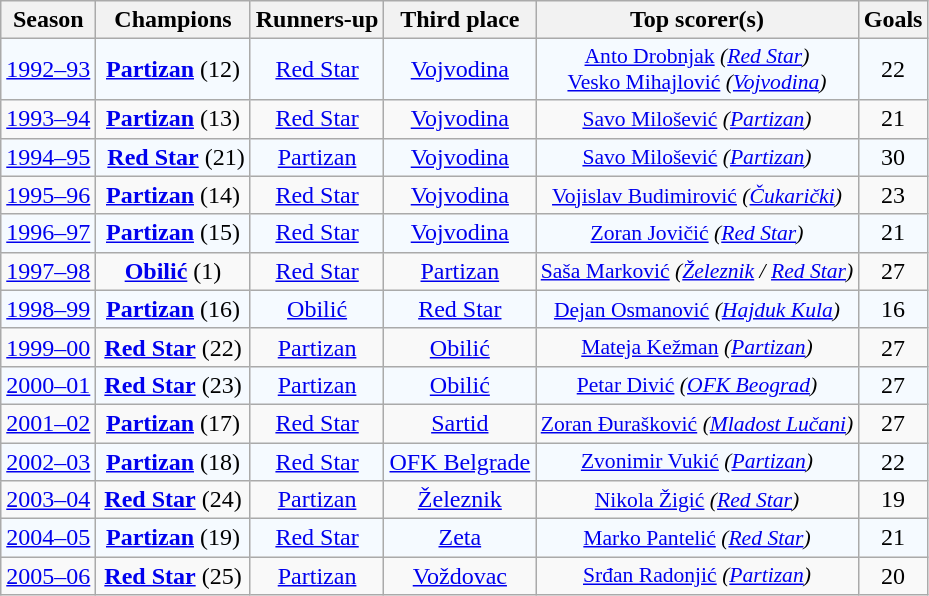<table class="wikitable sortable" style="text-align:center;">
<tr>
<th>Season</th>
<th>Champions</th>
<th>Runners-up</th>
<th>Third place</th>
<th>Top scorer(s)</th>
<th>Goals</th>
</tr>
<tr style="background:#f5faff;">
<td><a href='#'>1992–93</a></td>
<td><strong><a href='#'>Partizan</a></strong> (12)</td>
<td> <a href='#'>Red Star</a> </td>
<td><a href='#'>Vojvodina</a></td>
<td style="font-size: 90%;"><a href='#'>Anto Drobnjak</a> <em>(<a href='#'>Red Star</a>)</em><br><a href='#'>Vesko Mihajlović</a> <em>(<a href='#'>Vojvodina</a>)</em></td>
<td>22</td>
</tr>
<tr>
<td><a href='#'>1993–94</a></td>
<td><strong><a href='#'>Partizan</a></strong> (13)</td>
<td><a href='#'>Red Star</a></td>
<td><a href='#'>Vojvodina</a></td>
<td style="font-size: 90%;"><a href='#'>Savo Milošević</a> <em>(<a href='#'>Partizan</a>)</em></td>
<td>21</td>
</tr>
<tr style="background:#f5faff;">
<td><a href='#'>1994–95</a></td>
<td> <strong><a href='#'>Red Star</a></strong> (21)</td>
<td><a href='#'>Partizan</a></td>
<td><a href='#'>Vojvodina</a></td>
<td style="font-size: 90%;"><a href='#'>Savo Milošević</a> <em>(<a href='#'>Partizan</a>)</em></td>
<td>30</td>
</tr>
<tr>
<td><a href='#'>1995–96</a></td>
<td><strong><a href='#'>Partizan</a></strong> (14)</td>
<td><a href='#'>Red Star</a></td>
<td><a href='#'>Vojvodina</a></td>
<td style="font-size: 90%;"><a href='#'>Vojislav Budimirović</a> <em>(<a href='#'>Čukarički</a>)</em></td>
<td>23</td>
</tr>
<tr style="background:#f5faff;">
<td><a href='#'>1996–97</a></td>
<td><strong><a href='#'>Partizan</a></strong> (15)</td>
<td><a href='#'>Red Star</a></td>
<td><a href='#'>Vojvodina</a></td>
<td style="font-size: 90%;"><a href='#'>Zoran Jovičić</a> <em>(<a href='#'>Red Star</a>)</em></td>
<td>21</td>
</tr>
<tr>
<td><a href='#'>1997–98</a></td>
<td><strong><a href='#'>Obilić</a></strong> (1)</td>
<td><a href='#'>Red Star</a></td>
<td><a href='#'>Partizan</a></td>
<td style="font-size: 90%;"><a href='#'>Saša Marković</a> <em>(<a href='#'>Železnik</a> / <a href='#'>Red Star</a>)</em></td>
<td>27</td>
</tr>
<tr style="background:#f5faff;">
<td><a href='#'>1998–99</a></td>
<td><strong><a href='#'>Partizan</a></strong> (16)</td>
<td><a href='#'>Obilić</a></td>
<td> <a href='#'>Red Star</a> </td>
<td style="font-size: 90%;"><a href='#'>Dejan Osmanović</a> <em>(<a href='#'>Hajduk Kula</a>)</em></td>
<td>16</td>
</tr>
<tr>
<td><a href='#'>1999–00</a></td>
<td><strong><a href='#'>Red Star</a></strong> (22)</td>
<td><a href='#'>Partizan</a></td>
<td><a href='#'>Obilić</a></td>
<td style="font-size: 90%;"><a href='#'>Mateja Kežman</a> <em>(<a href='#'>Partizan</a>)</em></td>
<td>27</td>
</tr>
<tr style="background:#f5faff;">
<td><a href='#'>2000–01</a></td>
<td><strong><a href='#'>Red Star</a></strong> (23)</td>
<td><a href='#'>Partizan</a></td>
<td><a href='#'>Obilić</a></td>
<td style="font-size: 90%;"><a href='#'>Petar Divić</a> <em>(<a href='#'>OFK Beograd</a>)</em></td>
<td>27</td>
</tr>
<tr>
<td><a href='#'>2001–02</a></td>
<td><strong><a href='#'>Partizan</a></strong> (17)</td>
<td><a href='#'>Red Star</a></td>
<td><a href='#'>Sartid</a></td>
<td style="font-size: 90%;"><a href='#'>Zoran Đurašković</a> <em>(<a href='#'>Mladost Lučani</a>)</em></td>
<td>27</td>
</tr>
<tr style="background:#f5faff;">
<td><a href='#'>2002–03</a></td>
<td><strong><a href='#'>Partizan</a></strong> (18)</td>
<td><a href='#'>Red Star</a></td>
<td><a href='#'>OFK Belgrade</a></td>
<td style="font-size: 90%;"><a href='#'>Zvonimir Vukić</a> <em>(<a href='#'>Partizan</a>)</em></td>
<td>22</td>
</tr>
<tr>
<td><a href='#'>2003–04</a></td>
<td><strong><a href='#'>Red Star</a></strong> (24)</td>
<td><a href='#'>Partizan</a></td>
<td><a href='#'>Železnik</a></td>
<td style="font-size: 90%;"><a href='#'>Nikola Žigić</a> <em>(<a href='#'>Red Star</a>)</em></td>
<td>19</td>
</tr>
<tr style="background:#f5faff;">
<td><a href='#'>2004–05</a></td>
<td><strong><a href='#'>Partizan</a></strong> (19)</td>
<td><a href='#'>Red Star</a></td>
<td><a href='#'>Zeta</a></td>
<td style="font-size: 90%;"><a href='#'>Marko Pantelić</a> <em>(<a href='#'>Red Star</a>)</em></td>
<td>21</td>
</tr>
<tr>
<td><a href='#'>2005–06</a></td>
<td><strong><a href='#'>Red Star</a></strong> (25)</td>
<td><a href='#'>Partizan</a></td>
<td><a href='#'>Voždovac</a></td>
<td style="font-size: 90%;"><a href='#'>Srđan Radonjić</a> <em>(<a href='#'>Partizan</a>)</em></td>
<td>20</td>
</tr>
</table>
